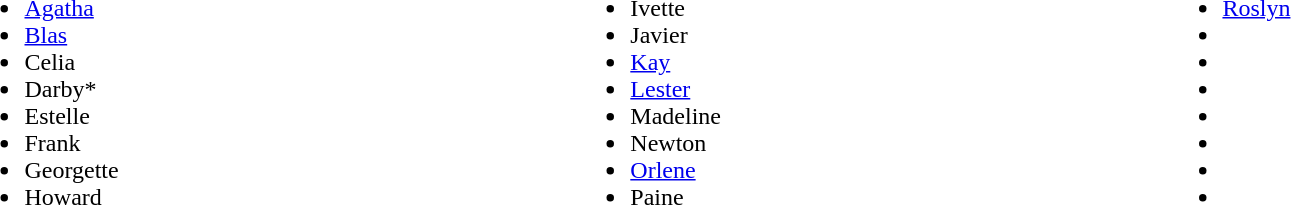<table width="90%">
<tr>
<td><br><ul><li><a href='#'>Agatha</a></li><li><a href='#'>Blas</a></li><li>Celia</li><li>Darby*</li><li>Estelle</li><li>Frank</li><li>Georgette</li><li>Howard</li></ul></td>
<td><br><ul><li>Ivette</li><li>Javier</li><li><a href='#'>Kay</a></li><li><a href='#'>Lester</a></li><li>Madeline</li><li>Newton</li><li><a href='#'>Orlene</a></li><li>Paine</li></ul></td>
<td><br><ul><li><a href='#'>Roslyn</a></li><li></li><li></li><li></li><li></li><li></li><li></li><li></li></ul></td>
</tr>
</table>
